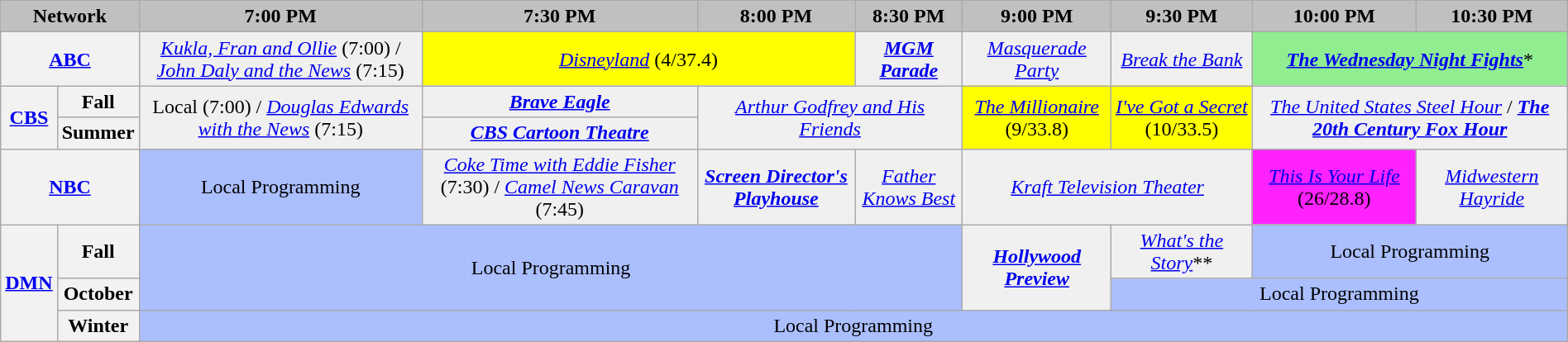<table class="wikitable" style="width:100%;margin-right:0;text-align:center">
<tr>
<th colspan="2" style="background-color:#C0C0C0;text-align:center">Network</th>
<th style="background-color:#C0C0C0;text-align:center">7:00 PM</th>
<th style="background-color:#C0C0C0;text-align:center">7:30 PM</th>
<th style="background-color:#C0C0C0;text-align:center">8:00 PM</th>
<th style="background-color:#C0C0C0;text-align:center">8:30 PM</th>
<th style="background-color:#C0C0C0;text-align:center">9:00 PM</th>
<th style="background-color:#C0C0C0;text-align:center">9:30 PM</th>
<th style="background-color:#C0C0C0;text-align:center">10:00 PM</th>
<th style="background-color:#C0C0C0;text-align:center">10:30 PM</th>
</tr>
<tr>
<th colspan="2"><a href='#'>ABC</a></th>
<td bgcolor="#F0F0F0"><em><a href='#'>Kukla, Fran and Ollie</a></em> (7:00) / <em><a href='#'>John Daly and the News</a></em> (7:15)</td>
<td bgcolor="#FFFF00" colspan="2"><em><a href='#'>Disneyland</a></em> (4/37.4)</td>
<td bgcolor="#F0F0F0"><strong><em><a href='#'>MGM Parade</a></em></strong></td>
<td bgcolor="#F0F0F0"><em><a href='#'>Masquerade Party</a></em></td>
<td bgcolor="#F0F0F0"><em><a href='#'>Break the Bank</a></em></td>
<td bgcolor="lightgreen" colspan="2"><strong><em><a href='#'>The Wednesday Night Fights</a></em></strong>*</td>
</tr>
<tr>
<th rowspan="2"><a href='#'>CBS</a></th>
<th>Fall</th>
<td bgcolor="#F0F0F0" rowspan="2">Local (7:00) / <em><a href='#'>Douglas Edwards with the News</a></em> (7:15)</td>
<td bgcolor="#F0F0F0"><strong><em><a href='#'>Brave Eagle</a></em></strong></td>
<td bgcolor="#F0F0F0" colspan="2" rowspan="2"><em><a href='#'>Arthur Godfrey and His Friends</a></em></td>
<td bgcolor="#FFFF00" rowspan="2"><em><a href='#'>The Millionaire</a></em> (9/33.8)</td>
<td bgcolor="#FFFF00" rowspan="2"><em><a href='#'>I've Got a Secret</a></em> (10/33.5)</td>
<td bgcolor="#F0F0F0" colspan="2" rowspan="2"><em><a href='#'>The United States Steel Hour</a></em> / <strong><em><a href='#'>The 20th Century Fox Hour</a></em></strong></td>
</tr>
<tr>
<th>Summer</th>
<td bgcolor="#F0F0F0"><strong><em><a href='#'>CBS Cartoon Theatre</a></em></strong></td>
</tr>
<tr>
<th colspan="2"><a href='#'>NBC</a></th>
<td bgcolor="#abbfff">Local Programming</td>
<td bgcolor="#F0F0F0"><em><a href='#'>Coke Time with Eddie Fisher</a></em> (7:30) / <em><a href='#'>Camel News Caravan</a></em> (7:45)</td>
<td bgcolor="#F0F0F0"><strong><em><a href='#'>Screen Director's Playhouse</a></em></strong></td>
<td bgcolor="#F0F0F0"><em><a href='#'>Father Knows Best</a></em></td>
<td bgcolor="#F0F0F0" colspan="2"><em><a href='#'>Kraft Television Theater</a></em></td>
<td bgcolor="#FF22FF"><em><a href='#'>This Is Your Life</a></em> (26/28.8)</td>
<td bgcolor="#F0F0F0"><em><a href='#'>Midwestern Hayride</a></em></td>
</tr>
<tr>
<th rowspan="3"><a href='#'>DMN</a></th>
<th>Fall</th>
<td bgcolor="#abbfff" colspan="4" rowspan="2">Local Programming</td>
<td bgcolor="#F0F0F0" rowspan="2"><strong><em><a href='#'>Hollywood Preview</a></em></strong></td>
<td bgcolor="#F0F0F0"><em><a href='#'>What's the Story</a></em>**</td>
<td colspan="2" bgcolor="#abbfff">Local Programming</td>
</tr>
<tr>
<th>October</th>
<td colspan="3" bgcolor="#abbfff">Local Programming</td>
</tr>
<tr>
<th>Winter</th>
<td bgcolor="#abbfff" colspan="8">Local Programming</td>
</tr>
</table>
